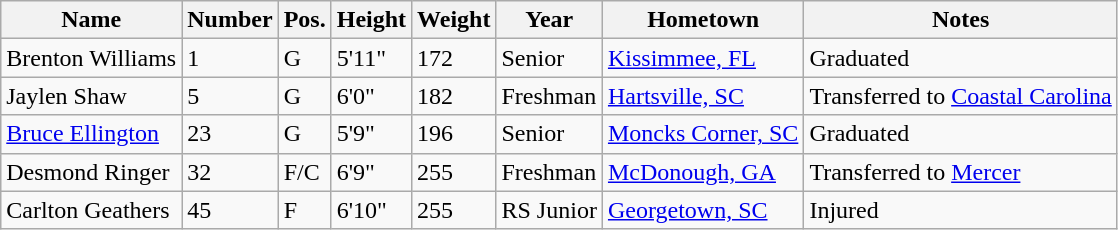<table class="wikitable sortable" border="1">
<tr>
<th>Name</th>
<th>Number</th>
<th>Pos.</th>
<th>Height</th>
<th>Weight</th>
<th>Year</th>
<th>Hometown</th>
<th class="unsortable">Notes</th>
</tr>
<tr>
<td>Brenton Williams</td>
<td>1</td>
<td>G</td>
<td>5'11"</td>
<td>172</td>
<td>Senior</td>
<td><a href='#'>Kissimmee, FL</a></td>
<td>Graduated</td>
</tr>
<tr>
<td>Jaylen Shaw</td>
<td>5</td>
<td>G</td>
<td>6'0"</td>
<td>182</td>
<td>Freshman</td>
<td><a href='#'>Hartsville, SC</a></td>
<td>Transferred to <a href='#'>Coastal Carolina</a></td>
</tr>
<tr>
<td><a href='#'>Bruce Ellington</a></td>
<td>23</td>
<td>G</td>
<td>5'9"</td>
<td>196</td>
<td>Senior</td>
<td><a href='#'>Moncks Corner, SC</a></td>
<td>Graduated</td>
</tr>
<tr>
<td>Desmond Ringer</td>
<td>32</td>
<td>F/C</td>
<td>6'9"</td>
<td>255</td>
<td>Freshman</td>
<td><a href='#'>McDonough, GA</a></td>
<td>Transferred to <a href='#'>Mercer</a></td>
</tr>
<tr>
<td>Carlton Geathers</td>
<td>45</td>
<td>F</td>
<td>6'10"</td>
<td>255</td>
<td>RS Junior</td>
<td><a href='#'>Georgetown, SC</a></td>
<td>Injured</td>
</tr>
</table>
